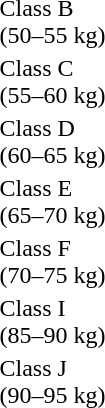<table>
<tr>
<td rowspan=2>Class B<br>(50–55 kg) </td>
<td rowspan=2></td>
<td rowspan=2></td>
<td></td>
</tr>
<tr>
<td></td>
</tr>
<tr>
<td rowspan=2>Class C<br>(55–60 kg) </td>
<td rowspan=2></td>
<td rowspan=2></td>
<td></td>
</tr>
<tr>
<td></td>
</tr>
<tr>
<td rowspan=2>Class D<br>(60–65 kg) </td>
<td rowspan=2></td>
<td rowspan=2></td>
<td></td>
</tr>
<tr>
<td></td>
</tr>
<tr>
<td rowspan=2>Class E<br>(65–70 kg) </td>
<td rowspan=2></td>
<td rowspan=2></td>
<td></td>
</tr>
<tr>
<td></td>
</tr>
<tr>
<td rowspan=2>Class F<br>(70–75 kg) </td>
<td rowspan=2></td>
<td rowspan=2></td>
<td></td>
</tr>
<tr>
<td></td>
</tr>
<tr>
<td rowspan=2>Class I<br>(85–90 kg) </td>
<td rowspan=2></td>
<td rowspan=2></td>
<td></td>
</tr>
<tr>
<td></td>
</tr>
<tr>
<td rowspan=2>Class J<br>(90–95 kg) </td>
<td rowspan=2></td>
<td rowspan=2></td>
<td></td>
</tr>
<tr>
<td></td>
</tr>
</table>
